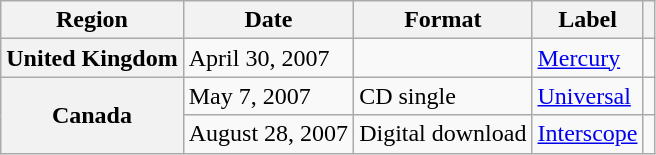<table class="wikitable plainrowheaders">
<tr>
<th scope="col">Region</th>
<th scope="col">Date</th>
<th scope="col">Format</th>
<th scope="col">Label</th>
<th scope="col"></th>
</tr>
<tr>
<th scope="row">United Kingdom</th>
<td>April 30, 2007</td>
<td></td>
<td><a href='#'>Mercury</a></td>
<td align="center"></td>
</tr>
<tr>
<th scope="row" rowspan="2">Canada</th>
<td>May 7, 2007</td>
<td>CD single</td>
<td><a href='#'>Universal</a></td>
<td align="center"></td>
</tr>
<tr>
<td>August 28, 2007</td>
<td>Digital download</td>
<td><a href='#'>Interscope</a></td>
<td align="center"></td>
</tr>
</table>
